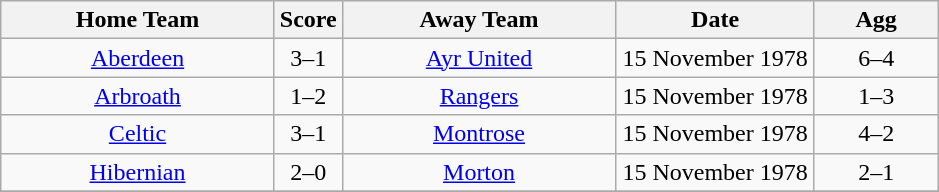<table class="wikitable" style="text-align:center;">
<tr>
<th width=175>Home Team</th>
<th width=20>Score</th>
<th width=175>Away Team</th>
<th width= 125>Date</th>
<th width= 75>Agg</th>
</tr>
<tr>
<td><a href='#'>Aberdeen</a></td>
<td>3–1</td>
<td><a href='#'>Ayr United</a></td>
<td>15 November 1978</td>
<td>6–4</td>
</tr>
<tr>
<td><a href='#'>Arbroath</a></td>
<td>1–2</td>
<td><a href='#'>Rangers</a></td>
<td>15 November 1978</td>
<td>1–3</td>
</tr>
<tr>
<td><a href='#'>Celtic</a></td>
<td>3–1</td>
<td><a href='#'>Montrose</a></td>
<td>15 November 1978</td>
<td>4–2</td>
</tr>
<tr>
<td><a href='#'>Hibernian</a></td>
<td>2–0</td>
<td><a href='#'>Morton</a></td>
<td>15 November 1978</td>
<td>2–1</td>
</tr>
<tr>
</tr>
</table>
